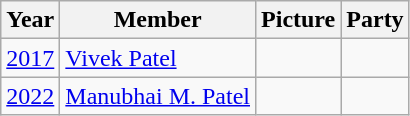<table class="wikitable sortable">
<tr>
<th>Year</th>
<th>Member</th>
<th>Picture</th>
<th colspan="2">Party</th>
</tr>
<tr>
<td><a href='#'>2017</a></td>
<td><a href='#'>Vivek Patel</a></td>
<td></td>
<td></td>
</tr>
<tr>
<td><a href='#'>2022</a></td>
<td><a href='#'>Manubhai M. Patel</a></td>
<td></td>
</tr>
</table>
